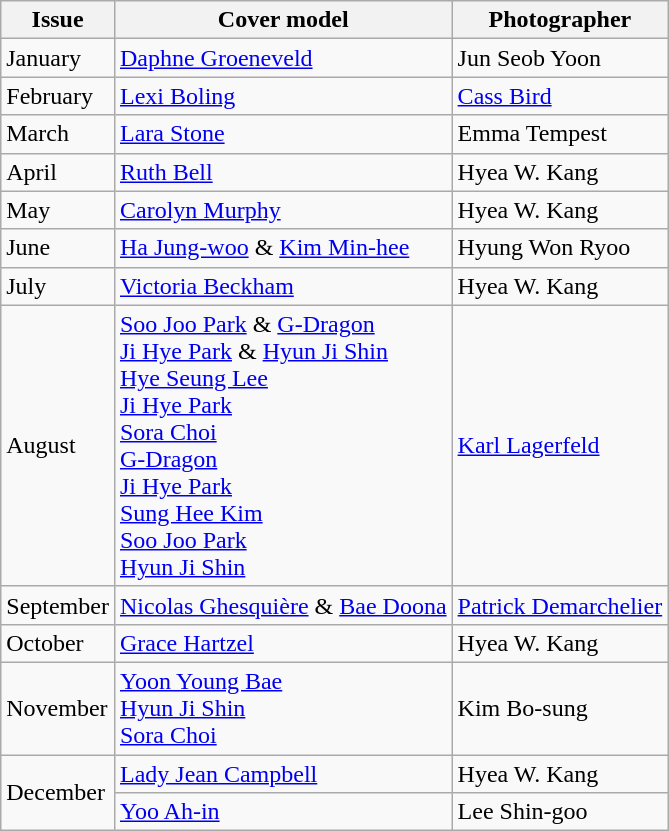<table class="sortable wikitable">
<tr>
<th>Issue</th>
<th>Cover model</th>
<th>Photographer</th>
</tr>
<tr>
<td>January</td>
<td><a href='#'>Daphne Groeneveld</a></td>
<td>Jun Seob Yoon</td>
</tr>
<tr>
<td>February</td>
<td><a href='#'>Lexi Boling</a></td>
<td><a href='#'>Cass Bird</a></td>
</tr>
<tr>
<td>March</td>
<td><a href='#'>Lara Stone</a></td>
<td>Emma Tempest</td>
</tr>
<tr>
<td>April</td>
<td><a href='#'>Ruth Bell</a></td>
<td>Hyea W. Kang</td>
</tr>
<tr>
<td>May</td>
<td><a href='#'>Carolyn Murphy</a></td>
<td>Hyea W. Kang</td>
</tr>
<tr>
<td>June</td>
<td><a href='#'>Ha Jung-woo</a> & <a href='#'>Kim Min-hee</a></td>
<td>Hyung Won Ryoo</td>
</tr>
<tr>
<td>July</td>
<td><a href='#'>Victoria Beckham</a></td>
<td>Hyea W. Kang</td>
</tr>
<tr>
<td>August</td>
<td><a href='#'>Soo Joo Park</a> & <a href='#'>G-Dragon</a><br><a href='#'>Ji Hye Park</a> & <a href='#'>Hyun Ji Shin</a><br><a href='#'>Hye Seung Lee</a><br><a href='#'>Ji Hye Park</a><br><a href='#'>Sora Choi</a> <br><a href='#'>G-Dragon</a><br><a href='#'>Ji Hye Park</a><br><a href='#'>Sung Hee Kim</a><br><a href='#'>Soo Joo Park</a> <br><a href='#'>Hyun Ji Shin</a><br></td>
<td><a href='#'>Karl Lagerfeld</a></td>
</tr>
<tr>
<td>September</td>
<td><a href='#'>Nicolas Ghesquière</a> & <a href='#'>Bae Doona</a></td>
<td><a href='#'>Patrick Demarchelier</a></td>
</tr>
<tr>
<td>October</td>
<td><a href='#'>Grace Hartzel</a></td>
<td>Hyea W. Kang</td>
</tr>
<tr>
<td>November</td>
<td><a href='#'>Yoon Young Bae</a><br><a href='#'>Hyun Ji Shin</a><br><a href='#'>Sora Choi</a></td>
<td>Kim Bo-sung</td>
</tr>
<tr>
<td rowspan=2>December</td>
<td><a href='#'>Lady Jean Campbell</a></td>
<td>Hyea W. Kang</td>
</tr>
<tr>
<td><a href='#'>Yoo Ah-in</a></td>
<td>Lee Shin-goo</td>
</tr>
</table>
